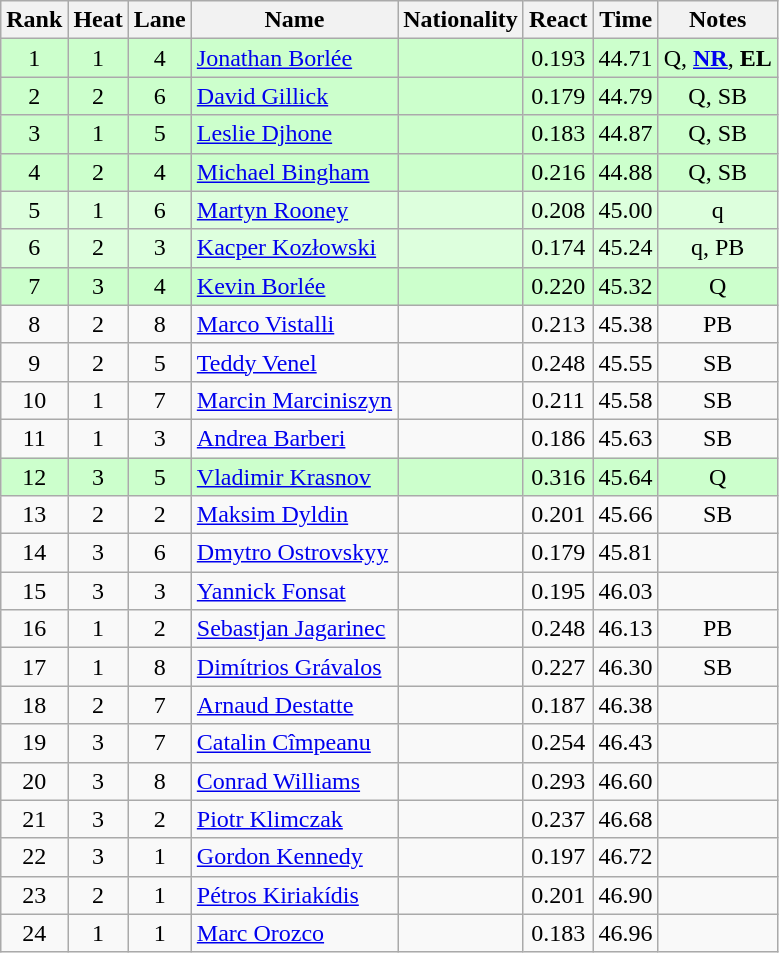<table class="wikitable sortable" style="text-align:center">
<tr>
<th>Rank</th>
<th>Heat</th>
<th>Lane</th>
<th>Name</th>
<th>Nationality</th>
<th>React</th>
<th>Time</th>
<th>Notes</th>
</tr>
<tr bgcolor=ccffcc>
<td>1</td>
<td>1</td>
<td>4</td>
<td align="left"><a href='#'>Jonathan Borlée</a></td>
<td align=left></td>
<td>0.193</td>
<td>44.71</td>
<td>Q, <strong><a href='#'>NR</a></strong>, <strong>EL</strong></td>
</tr>
<tr bgcolor=ccffcc>
<td>2</td>
<td>2</td>
<td>6</td>
<td align="left"><a href='#'>David Gillick</a></td>
<td align=left></td>
<td>0.179</td>
<td>44.79</td>
<td>Q, SB</td>
</tr>
<tr bgcolor=ccffcc>
<td>3</td>
<td>1</td>
<td>5</td>
<td align="left"><a href='#'>Leslie Djhone</a></td>
<td align=left></td>
<td>0.183</td>
<td>44.87</td>
<td>Q, SB</td>
</tr>
<tr bgcolor=ccffcc>
<td>4</td>
<td>2</td>
<td>4</td>
<td align="left"><a href='#'>Michael Bingham</a></td>
<td align=left></td>
<td>0.216</td>
<td>44.88</td>
<td>Q, SB</td>
</tr>
<tr bgcolor=ddffdd>
<td>5</td>
<td>1</td>
<td>6</td>
<td align="left"><a href='#'>Martyn Rooney</a></td>
<td align=left></td>
<td>0.208</td>
<td>45.00</td>
<td>q</td>
</tr>
<tr bgcolor=ddffdd>
<td>6</td>
<td>2</td>
<td>3</td>
<td align="left"><a href='#'>Kacper Kozłowski</a></td>
<td align=left></td>
<td>0.174</td>
<td>45.24</td>
<td>q, PB</td>
</tr>
<tr bgcolor=ccffcc>
<td>7</td>
<td>3</td>
<td>4</td>
<td align="left"><a href='#'>Kevin Borlée</a></td>
<td align=left></td>
<td>0.220</td>
<td>45.32</td>
<td>Q</td>
</tr>
<tr>
<td>8</td>
<td>2</td>
<td>8</td>
<td align="left"><a href='#'>Marco Vistalli</a></td>
<td align=left></td>
<td>0.213</td>
<td>45.38</td>
<td>PB</td>
</tr>
<tr>
<td>9</td>
<td>2</td>
<td>5</td>
<td align="left"><a href='#'>Teddy Venel</a></td>
<td align=left></td>
<td>0.248</td>
<td>45.55</td>
<td>SB</td>
</tr>
<tr>
<td>10</td>
<td>1</td>
<td>7</td>
<td align="left"><a href='#'>Marcin Marciniszyn</a></td>
<td align=left></td>
<td>0.211</td>
<td>45.58</td>
<td>SB</td>
</tr>
<tr>
<td>11</td>
<td>1</td>
<td>3</td>
<td align="left"><a href='#'>Andrea Barberi</a></td>
<td align=left></td>
<td>0.186</td>
<td>45.63</td>
<td>SB</td>
</tr>
<tr bgcolor=ccffcc>
<td>12</td>
<td>3</td>
<td>5</td>
<td align="left"><a href='#'>Vladimir Krasnov</a></td>
<td align=left></td>
<td>0.316</td>
<td>45.64</td>
<td>Q</td>
</tr>
<tr>
<td>13</td>
<td>2</td>
<td>2</td>
<td align="left"><a href='#'>Maksim Dyldin</a></td>
<td align=left></td>
<td>0.201</td>
<td>45.66</td>
<td>SB</td>
</tr>
<tr>
<td>14</td>
<td>3</td>
<td>6</td>
<td align="left"><a href='#'>Dmytro Ostrovskyy</a></td>
<td align=left></td>
<td>0.179</td>
<td>45.81</td>
<td></td>
</tr>
<tr>
<td>15</td>
<td>3</td>
<td>3</td>
<td align="left"><a href='#'>Yannick Fonsat</a></td>
<td align=left></td>
<td>0.195</td>
<td>46.03</td>
<td></td>
</tr>
<tr>
<td>16</td>
<td>1</td>
<td>2</td>
<td align="left"><a href='#'>Sebastjan Jagarinec</a></td>
<td align=left></td>
<td>0.248</td>
<td>46.13</td>
<td>PB</td>
</tr>
<tr>
<td>17</td>
<td>1</td>
<td>8</td>
<td align="left"><a href='#'>Dimítrios Grávalos</a></td>
<td align=left></td>
<td>0.227</td>
<td>46.30</td>
<td>SB</td>
</tr>
<tr>
<td>18</td>
<td>2</td>
<td>7</td>
<td align="left"><a href='#'>Arnaud Destatte</a></td>
<td align=left></td>
<td>0.187</td>
<td>46.38</td>
<td></td>
</tr>
<tr>
<td>19</td>
<td>3</td>
<td>7</td>
<td align="left"><a href='#'>Catalin Cîmpeanu</a></td>
<td align=left></td>
<td>0.254</td>
<td>46.43</td>
<td></td>
</tr>
<tr>
<td>20</td>
<td>3</td>
<td>8</td>
<td align="left"><a href='#'>Conrad Williams</a></td>
<td align=left></td>
<td>0.293</td>
<td>46.60</td>
<td></td>
</tr>
<tr>
<td>21</td>
<td>3</td>
<td>2</td>
<td align="left"><a href='#'>Piotr Klimczak</a></td>
<td align=left></td>
<td>0.237</td>
<td>46.68</td>
<td></td>
</tr>
<tr>
<td>22</td>
<td>3</td>
<td>1</td>
<td align="left"><a href='#'>Gordon Kennedy</a></td>
<td align=left></td>
<td>0.197</td>
<td>46.72</td>
<td></td>
</tr>
<tr>
<td>23</td>
<td>2</td>
<td>1</td>
<td align="left"><a href='#'>Pétros Kiriakídis</a></td>
<td align=left></td>
<td>0.201</td>
<td>46.90</td>
<td></td>
</tr>
<tr>
<td>24</td>
<td>1</td>
<td>1</td>
<td align="left"><a href='#'>Marc Orozco</a></td>
<td align=left></td>
<td>0.183</td>
<td>46.96</td>
<td></td>
</tr>
</table>
